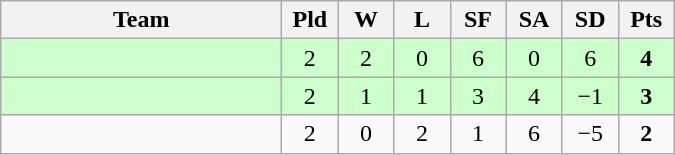<table class="wikitable" style="text-align: center;">
<tr>
<th width=180>Team</th>
<th width=30>Pld</th>
<th width=30>W</th>
<th width=30>L</th>
<th width=30>SF</th>
<th width=30>SA</th>
<th width=30>SD</th>
<th width=30>Pts</th>
</tr>
<tr bgcolor=#CCFFCC>
<td style="text-align:left;"></td>
<td>2</td>
<td>2</td>
<td>0</td>
<td>6</td>
<td>0</td>
<td>6</td>
<td><strong>4</strong></td>
</tr>
<tr bgcolor=#CCFFCC>
<td style="text-align:left;"></td>
<td>2</td>
<td>1</td>
<td>1</td>
<td>3</td>
<td>4</td>
<td>−1</td>
<td><strong>3</strong></td>
</tr>
<tr>
<td style="text-align:left;"></td>
<td>2</td>
<td>0</td>
<td>2</td>
<td>1</td>
<td>6</td>
<td>−5</td>
<td><strong>2</strong></td>
</tr>
</table>
